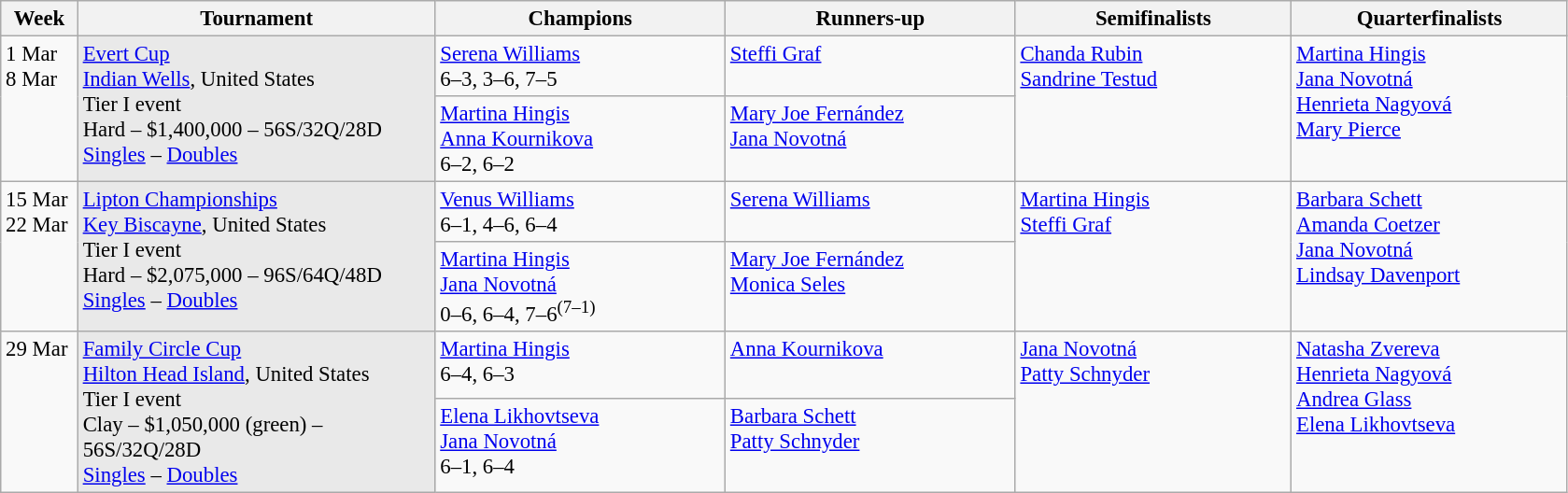<table class=wikitable style=font-size:95%>
<tr>
<th style="width:48px;">Week</th>
<th style="width:248px;">Tournament</th>
<th style="width:200px;">Champions</th>
<th style="width:200px;">Runners-up</th>
<th style="width:190px;">Semifinalists</th>
<th style="width:190px;">Quarterfinalists</th>
</tr>
<tr valign="top">
<td rowspan=2>1 Mar<br>8 Mar</td>
<td bgcolor=#E9E9E9 rowspan=2><a href='#'>Evert Cup</a><br> <a href='#'>Indian Wells</a>, United States <br>Tier I event <br> Hard – $1,400,000 – 56S/32Q/28D<br><a href='#'>Singles</a> – <a href='#'>Doubles</a></td>
<td> <a href='#'>Serena Williams</a> <br> 6–3, 3–6, 7–5</td>
<td> <a href='#'>Steffi Graf</a></td>
<td rowspan=2> <a href='#'>Chanda Rubin</a><br> <a href='#'>Sandrine Testud</a></td>
<td rowspan=2> <a href='#'>Martina Hingis</a>  <br>  <a href='#'>Jana Novotná</a> <br> <a href='#'>Henrieta Nagyová</a><br>   <a href='#'>Mary Pierce</a></td>
</tr>
<tr valign="top">
<td> <a href='#'>Martina Hingis</a> <br>  <a href='#'>Anna Kournikova</a><br>6–2, 6–2</td>
<td> <a href='#'>Mary Joe Fernández</a> <br>  <a href='#'>Jana Novotná</a></td>
</tr>
<tr valign="top">
<td rowspan=2>15 Mar<br>22 Mar</td>
<td bgcolor=#E9E9E9 rowspan=2><a href='#'>Lipton Championships</a><br>  <a href='#'>Key Biscayne</a>, United States <br>Tier I event <br> Hard – $2,075,000 – 96S/64Q/48D<br><a href='#'>Singles</a> – <a href='#'>Doubles</a></td>
<td> <a href='#'>Venus Williams</a> <br> 6–1, 4–6, 6–4</td>
<td> <a href='#'>Serena Williams</a></td>
<td rowspan=2> <a href='#'>Martina Hingis</a><br> <a href='#'>Steffi Graf</a></td>
<td rowspan=2> <a href='#'>Barbara Schett</a>  <br>  <a href='#'>Amanda Coetzer</a> <br> <a href='#'>Jana Novotná</a><br>   <a href='#'>Lindsay Davenport</a></td>
</tr>
<tr valign="top">
<td> <a href='#'>Martina Hingis</a> <br>  <a href='#'>Jana Novotná</a><br>0–6, 6–4, 7–6<sup>(7–1)</sup></td>
<td> <a href='#'>Mary Joe Fernández</a> <br>  <a href='#'>Monica Seles</a></td>
</tr>
<tr valign="top">
<td rowspan=2>29 Mar</td>
<td bgcolor=#E9E9E9 rowspan=2><a href='#'>Family Circle Cup</a><br>  <a href='#'>Hilton Head Island</a>, United States <br>Tier I event <br> Clay – $1,050,000 (green) – 56S/32Q/28D<br><a href='#'>Singles</a> – <a href='#'>Doubles</a></td>
<td> <a href='#'>Martina Hingis</a> <br> 6–4, 6–3</td>
<td> <a href='#'>Anna Kournikova</a></td>
<td rowspan=2> <a href='#'>Jana Novotná</a><br> <a href='#'>Patty Schnyder</a></td>
<td rowspan=2> <a href='#'>Natasha Zvereva</a>  <br>  <a href='#'>Henrieta Nagyová</a> <br> <a href='#'>Andrea Glass</a><br>   <a href='#'>Elena Likhovtseva</a></td>
</tr>
<tr valign="top">
<td> <a href='#'>Elena Likhovtseva</a> <br>  <a href='#'>Jana Novotná</a><br>6–1, 6–4</td>
<td> <a href='#'>Barbara Schett</a> <br>  <a href='#'>Patty Schnyder</a></td>
</tr>
</table>
